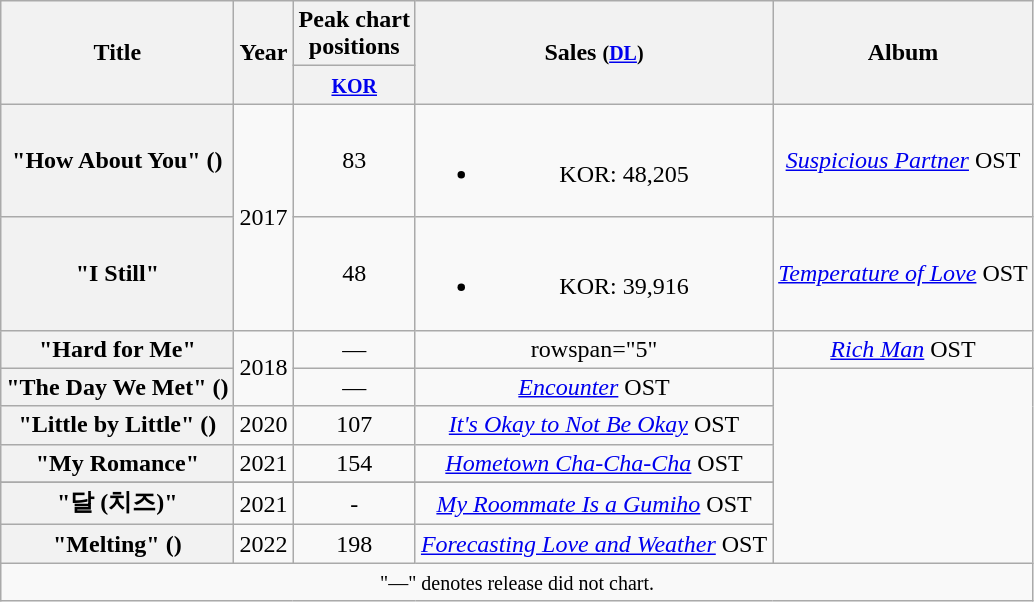<table class="wikitable plainrowheaders" style="text-align:center;">
<tr>
<th scope="col" rowspan="2">Title</th>
<th scope="col" rowspan="2">Year</th>
<th scope="col" colspan="1">Peak chart <br> positions</th>
<th scope="col" rowspan="2">Sales <small>(<a href='#'>DL</a>)</small></th>
<th scope="col" rowspan="2">Album</th>
</tr>
<tr>
<th><small><a href='#'>KOR</a></small><br></th>
</tr>
<tr>
<th scope="row">"How About You" ()</th>
<td rowspan="2">2017</td>
<td>83</td>
<td><br><ul><li>KOR: 48,205</li></ul></td>
<td><em><a href='#'>Suspicious Partner</a></em> OST</td>
</tr>
<tr>
<th scope="row">"I Still"</th>
<td>48</td>
<td><br><ul><li>KOR: 39,916</li></ul></td>
<td><em><a href='#'>Temperature of Love</a></em> OST</td>
</tr>
<tr>
<th scope="row">"Hard for Me"</th>
<td rowspan="2">2018</td>
<td>—</td>
<td>rowspan="5" </td>
<td><a href='#'><em>Rich Man</em></a> OST</td>
</tr>
<tr>
<th scope="row">"The Day We Met" ()</th>
<td>—</td>
<td><em><a href='#'>Encounter</a></em> OST</td>
</tr>
<tr>
<th scope="row">"Little by Little" ()</th>
<td>2020</td>
<td>107</td>
<td><em><a href='#'>It's Okay to Not Be Okay</a></em> OST</td>
</tr>
<tr>
<th scope="row">"My Romance"</th>
<td>2021</td>
<td>154</td>
<td><em><a href='#'>Hometown Cha-Cha-Cha</a></em> OST</td>
</tr>
<tr>
</tr>
<tr>
<th scope="row">"달 (치즈)"</th>
<td>2021</td>
<td>-</td>
<td><em><a href='#'>My Roommate Is a Gumiho</a></em> OST</td>
</tr>
<tr>
<th scope="row">"Melting" ()</th>
<td>2022</td>
<td>198</td>
<td><em><a href='#'>Forecasting Love and Weather</a></em> OST</td>
</tr>
<tr>
<td colspan="5"><small>"—" denotes release did not chart.</small></td>
</tr>
</table>
